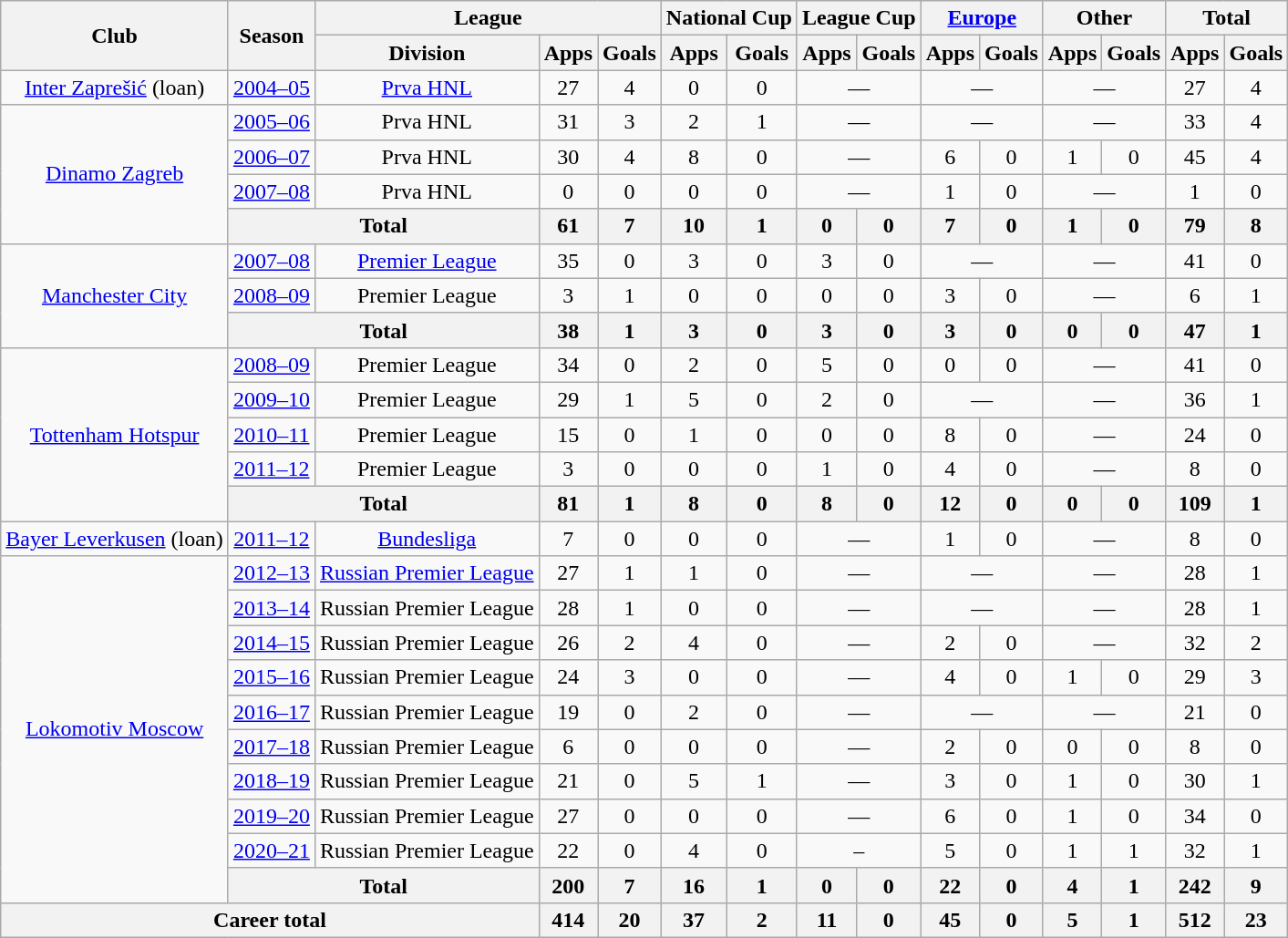<table class="wikitable" style="text-align: center;">
<tr>
<th rowspan="2">Club</th>
<th rowspan="2">Season</th>
<th colspan="3">League</th>
<th colspan="2">National Cup</th>
<th colspan="2">League Cup</th>
<th colspan="2"><a href='#'>Europe</a></th>
<th colspan="2">Other</th>
<th colspan="2">Total</th>
</tr>
<tr>
<th>Division</th>
<th>Apps</th>
<th>Goals</th>
<th>Apps</th>
<th>Goals</th>
<th>Apps</th>
<th>Goals</th>
<th>Apps</th>
<th>Goals</th>
<th>Apps</th>
<th>Goals</th>
<th>Apps</th>
<th>Goals</th>
</tr>
<tr>
<td style="vertical-align:center;"><a href='#'>Inter Zaprešić</a> (loan)</td>
<td><a href='#'>2004–05</a></td>
<td><a href='#'>Prva HNL</a></td>
<td>27</td>
<td>4</td>
<td>0</td>
<td>0</td>
<td colspan=2>—</td>
<td colspan=2>—</td>
<td colspan=2>—</td>
<td>27</td>
<td>4</td>
</tr>
<tr>
<td rowspan="4" style="vertical-align:center;"><a href='#'>Dinamo Zagreb</a></td>
<td><a href='#'>2005–06</a></td>
<td>Prva HNL</td>
<td>31</td>
<td>3</td>
<td>2</td>
<td>1</td>
<td colspan=2>—</td>
<td colspan=2>—</td>
<td colspan=2>—</td>
<td>33</td>
<td>4</td>
</tr>
<tr>
<td><a href='#'>2006–07</a></td>
<td>Prva HNL</td>
<td>30</td>
<td>4</td>
<td>8</td>
<td>0</td>
<td colspan=2>—</td>
<td>6</td>
<td>0</td>
<td>1</td>
<td>0</td>
<td>45</td>
<td>4</td>
</tr>
<tr>
<td><a href='#'>2007–08</a></td>
<td>Prva HNL</td>
<td>0</td>
<td>0</td>
<td>0</td>
<td>0</td>
<td colspan=2>—</td>
<td>1</td>
<td>0</td>
<td colspan=2>—</td>
<td>1</td>
<td>0</td>
</tr>
<tr>
<th colspan="2">Total</th>
<th>61</th>
<th>7</th>
<th>10</th>
<th>1</th>
<th>0</th>
<th>0</th>
<th>7</th>
<th>0</th>
<th>1</th>
<th>0</th>
<th>79</th>
<th>8</th>
</tr>
<tr>
<td rowspan="3" style="vertical-align:center;"><a href='#'>Manchester City</a></td>
<td><a href='#'>2007–08</a></td>
<td><a href='#'>Premier League</a></td>
<td>35</td>
<td>0</td>
<td>3</td>
<td>0</td>
<td>3</td>
<td>0</td>
<td colspan=2>—</td>
<td colspan=2>—</td>
<td>41</td>
<td>0</td>
</tr>
<tr>
<td><a href='#'>2008–09</a></td>
<td>Premier League</td>
<td>3</td>
<td>1</td>
<td>0</td>
<td>0</td>
<td>0</td>
<td>0</td>
<td>3</td>
<td>0</td>
<td colspan=2>—</td>
<td>6</td>
<td>1</td>
</tr>
<tr>
<th colspan="2">Total</th>
<th>38</th>
<th>1</th>
<th>3</th>
<th>0</th>
<th>3</th>
<th>0</th>
<th>3</th>
<th>0</th>
<th>0</th>
<th>0</th>
<th>47</th>
<th>1</th>
</tr>
<tr>
<td rowspan="5" style="vertical-align:center;"><a href='#'>Tottenham Hotspur</a></td>
<td><a href='#'>2008–09</a></td>
<td>Premier League</td>
<td>34</td>
<td>0</td>
<td>2</td>
<td>0</td>
<td>5</td>
<td>0</td>
<td>0</td>
<td>0</td>
<td colspan=2>—</td>
<td>41</td>
<td>0</td>
</tr>
<tr>
<td><a href='#'>2009–10</a></td>
<td>Premier League</td>
<td>29</td>
<td>1</td>
<td>5</td>
<td>0</td>
<td>2</td>
<td>0</td>
<td colspan=2>—</td>
<td colspan=2>—</td>
<td>36</td>
<td>1</td>
</tr>
<tr>
<td><a href='#'>2010–11</a></td>
<td>Premier League</td>
<td>15</td>
<td>0</td>
<td>1</td>
<td>0</td>
<td>0</td>
<td>0</td>
<td>8</td>
<td>0</td>
<td colspan=2>—</td>
<td>24</td>
<td>0</td>
</tr>
<tr>
<td><a href='#'>2011–12</a></td>
<td>Premier League</td>
<td>3</td>
<td>0</td>
<td>0</td>
<td>0</td>
<td>1</td>
<td>0</td>
<td>4</td>
<td>0</td>
<td colspan=2>—</td>
<td>8</td>
<td>0</td>
</tr>
<tr>
<th colspan="2">Total</th>
<th>81</th>
<th>1</th>
<th>8</th>
<th>0</th>
<th>8</th>
<th>0</th>
<th>12</th>
<th>0</th>
<th>0</th>
<th>0</th>
<th>109</th>
<th>1</th>
</tr>
<tr>
<td style="vertical-align:center;"><a href='#'>Bayer Leverkusen</a> (loan)</td>
<td><a href='#'>2011–12</a></td>
<td><a href='#'>Bundesliga</a></td>
<td>7</td>
<td>0</td>
<td>0</td>
<td>0</td>
<td colspan=2>—</td>
<td>1</td>
<td>0</td>
<td colspan=2>—</td>
<td>8</td>
<td>0</td>
</tr>
<tr>
<td rowspan="10" style="vertical-align:center;"><a href='#'>Lokomotiv Moscow</a></td>
<td><a href='#'>2012–13</a></td>
<td><a href='#'>Russian Premier League</a></td>
<td>27</td>
<td>1</td>
<td>1</td>
<td>0</td>
<td colspan=2>—</td>
<td colspan=2>—</td>
<td colspan=2>—</td>
<td>28</td>
<td>1</td>
</tr>
<tr>
<td><a href='#'>2013–14</a></td>
<td>Russian Premier League</td>
<td>28</td>
<td>1</td>
<td>0</td>
<td>0</td>
<td colspan=2>—</td>
<td colspan=2>—</td>
<td colspan=2>—</td>
<td>28</td>
<td>1</td>
</tr>
<tr>
<td><a href='#'>2014–15</a></td>
<td>Russian Premier League</td>
<td>26</td>
<td>2</td>
<td>4</td>
<td>0</td>
<td colspan=2>—</td>
<td>2</td>
<td>0</td>
<td colspan=2>—</td>
<td>32</td>
<td>2</td>
</tr>
<tr>
<td><a href='#'>2015–16</a></td>
<td>Russian Premier League</td>
<td>24</td>
<td>3</td>
<td>0</td>
<td>0</td>
<td colspan=2>—</td>
<td>4</td>
<td>0</td>
<td>1</td>
<td>0</td>
<td>29</td>
<td>3</td>
</tr>
<tr>
<td><a href='#'>2016–17</a></td>
<td>Russian Premier League</td>
<td>19</td>
<td>0</td>
<td>2</td>
<td>0</td>
<td colspan=2>—</td>
<td colspan=2>—</td>
<td colspan=2>—</td>
<td>21</td>
<td>0</td>
</tr>
<tr>
<td><a href='#'>2017–18</a></td>
<td>Russian Premier League</td>
<td>6</td>
<td>0</td>
<td>0</td>
<td>0</td>
<td colspan=2>—</td>
<td>2</td>
<td>0</td>
<td>0</td>
<td>0</td>
<td>8</td>
<td>0</td>
</tr>
<tr>
<td><a href='#'>2018–19</a></td>
<td>Russian Premier League</td>
<td>21</td>
<td>0</td>
<td>5</td>
<td>1</td>
<td colspan=2>—</td>
<td>3</td>
<td>0</td>
<td>1</td>
<td>0</td>
<td>30</td>
<td>1</td>
</tr>
<tr>
<td><a href='#'>2019–20</a></td>
<td>Russian Premier League</td>
<td>27</td>
<td>0</td>
<td>0</td>
<td>0</td>
<td colspan=2>—</td>
<td>6</td>
<td>0</td>
<td>1</td>
<td>0</td>
<td>34</td>
<td>0</td>
</tr>
<tr>
<td><a href='#'>2020–21</a></td>
<td>Russian Premier League</td>
<td>22</td>
<td>0</td>
<td>4</td>
<td>0</td>
<td colspan="2">–</td>
<td>5</td>
<td>0</td>
<td>1</td>
<td>1</td>
<td>32</td>
<td>1</td>
</tr>
<tr>
<th colspan="2">Total</th>
<th>200</th>
<th>7</th>
<th>16</th>
<th>1</th>
<th>0</th>
<th>0</th>
<th>22</th>
<th>0</th>
<th>4</th>
<th>1</th>
<th>242</th>
<th>9</th>
</tr>
<tr>
<th colspan="3">Career total</th>
<th>414</th>
<th>20</th>
<th>37</th>
<th>2</th>
<th>11</th>
<th>0</th>
<th>45</th>
<th>0</th>
<th>5</th>
<th>1</th>
<th>512</th>
<th>23</th>
</tr>
</table>
